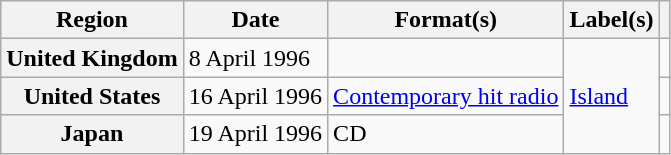<table class="wikitable plainrowheaders">
<tr>
<th scope="col">Region</th>
<th scope="col">Date</th>
<th scope="col">Format(s)</th>
<th scope="col">Label(s)</th>
<th scope="col"></th>
</tr>
<tr>
<th scope="row">United Kingdom</th>
<td>8 April 1996</td>
<td></td>
<td rowspan="3"><a href='#'>Island</a></td>
<td></td>
</tr>
<tr>
<th scope="row">United States</th>
<td>16 April 1996</td>
<td><a href='#'>Contemporary hit radio</a></td>
<td></td>
</tr>
<tr>
<th scope="row">Japan</th>
<td>19 April 1996</td>
<td>CD</td>
<td></td>
</tr>
</table>
